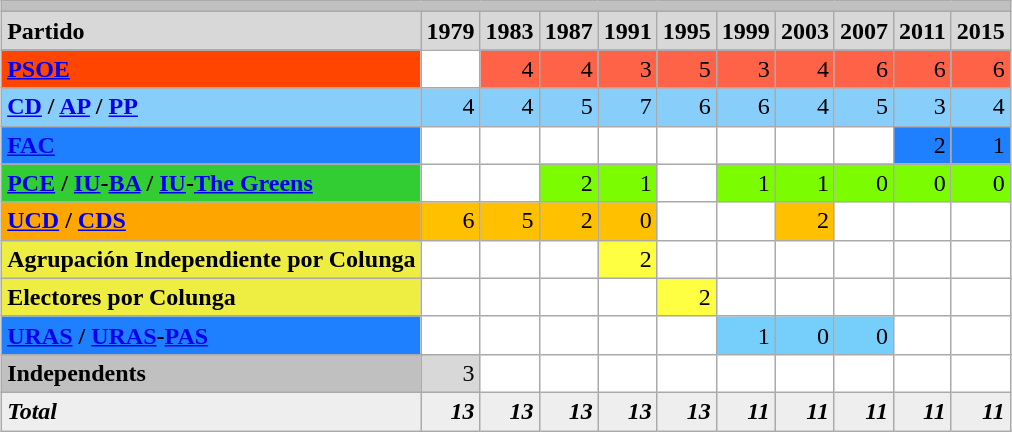<table class="wikitable" style="margin:0 auto">
<tr>
<td colspan="11" width="600px" bgcolor="#C0C0C0"></td>
</tr>
<tr bgcolor="#D8D8D8">
<td><strong>Partido</strong></td>
<td align="right"><strong>1979</strong></td>
<td align="right"><strong>1983</strong></td>
<td align="right"><strong>1987</strong></td>
<td align="right"><strong>1991</strong></td>
<td align="right"><strong>1995</strong></td>
<td align="right"><strong>1999</strong></td>
<td align="right"><strong>2003</strong></td>
<td align="right"><strong>2007</strong></td>
<td align="right"><strong>2011</strong></td>
<td align="right"><strong>2015</strong></td>
</tr>
<tr>
<td bgcolor="#FF4500"><strong><a href='#'>PSOE</a></strong></td>
<td bgcolor="#FFFFFF" align="right"></td>
<td bgcolor="#FF6347" align="right">4</td>
<td bgcolor="#FF6347" align="right">4</td>
<td bgcolor="#FF6347" align="right">3</td>
<td bgcolor="#FF6347" align="right">5</td>
<td bgcolor="#FF6347" align="right">3</td>
<td bgcolor="#FF6347" align="right">4</td>
<td bgcolor="#FF6347" align="right">6</td>
<td bgcolor="#FF6347" align="right">6</td>
<td bgcolor="#FF6347" align="right">6</td>
</tr>
<tr>
<td bgcolor="#87CEFA"><strong><a href='#'>CD</a> / <a href='#'>AP</a> / <a href='#'>PP</a></strong></td>
<td bgcolor="#87CEFA" align="right">4</td>
<td bgcolor="#87CEFA" align="right">4</td>
<td bgcolor="#87CEFA" align="right">5</td>
<td bgcolor="#87CEFA" align="right">7</td>
<td bgcolor="#87CEFA" align="right">6</td>
<td bgcolor="#87CEFA" align="right">6</td>
<td bgcolor="#87CEFA" align="right">4</td>
<td bgcolor="#87CEFA" align="right">5</td>
<td bgcolor="#87CEFA" align="right">3</td>
<td bgcolor="#87CEFA" align="right">4</td>
</tr>
<tr>
<td bgcolor="#1E80FF"><strong><a href='#'>FAC</a></strong></td>
<td bgcolor="#FFFFFF" align="right"></td>
<td bgcolor="#FFFFFF" align="right"></td>
<td bgcolor="#FFFFFF" align="right"></td>
<td bgcolor="#FFFFFF" align="right"></td>
<td bgcolor="#FFFFFF" align="right"></td>
<td bgcolor="#FFFFFF" align="right"></td>
<td bgcolor="#FFFFFF" align="right"></td>
<td bgcolor="#FFFFFF" align="right"></td>
<td bgcolor="#1E80FF" align="right">2</td>
<td bgcolor="#1E80FF" align="right">1</td>
</tr>
<tr>
<td bgcolor="#32CD32"><strong><a href='#'>PCE</a> / <a href='#'>IU</a>-<a href='#'>BA</a> / <a href='#'>IU</a>-<a href='#'>The Greens</a></strong></td>
<td bgcolor="#FFFFFF" align="right"></td>
<td bgcolor="#FFFFFF" align="right"></td>
<td bgcolor="#7CFC00" align="right">2</td>
<td bgcolor="#7CFC00" align="right">1</td>
<td bgcolor="#FFFFFF" align="right"></td>
<td bgcolor="#7CFC00" align="right">1</td>
<td bgcolor="#7CFC00" align="right">1</td>
<td bgcolor="#7CFC00" align="right">0</td>
<td bgcolor="#7CFC00" align="right">0</td>
<td bgcolor="#7CFC00" align="right">0</td>
</tr>
<tr>
<td bgcolor="#FFA500"><strong><a href='#'>UCD</a> / <a href='#'>CDS</a></strong></td>
<td bgcolor="#FFC000" align="right">6</td>
<td bgcolor="#FFC000" align="right">5</td>
<td bgcolor="#FFC000" align="right">2</td>
<td bgcolor="#FFC000" align="right">0</td>
<td bgcolor="#FFFFFF" align="right"></td>
<td bgcolor="#FFFFFF" align="right"></td>
<td bgcolor="#FFC000" align="right">2</td>
<td bgcolor="#FFFFFF" align="right"></td>
<td bgcolor="#FFFFFF" align="right"></td>
<td bgcolor="#FFFFFF" align="right"></td>
</tr>
<tr>
<td bgcolor="#EEEE42"><strong>Agrupación Independiente por Colunga</strong></td>
<td bgcolor="#FFFFFF" align="right"></td>
<td bgcolor="#FFFFFF" align="right"></td>
<td bgcolor="#FFFFFF" align="right"></td>
<td bgcolor="#FFFF42" align="right">2</td>
<td bgcolor="#FFFFFF" align="right"></td>
<td bgcolor="#FFFFFF" align="right"></td>
<td bgcolor="#FFFFFF" align="right"></td>
<td bgcolor="#FFFFFF" align="right"></td>
<td bgcolor="#FFFFFF" align="right"></td>
<td bgcolor="#FFFFFF" align="right"></td>
</tr>
<tr>
<td bgcolor="#EEEE42"><strong>Electores por Colunga</strong></td>
<td bgcolor="#FFFFFF" align="right"></td>
<td bgcolor="#FFFFFF" align="right"></td>
<td bgcolor="#FFFFFF" align="right"></td>
<td bgcolor="#FFFFFF" align="right"></td>
<td bgcolor="#FFFF42" align="right">2</td>
<td bgcolor="#FFFFFF" align="right"></td>
<td bgcolor="#FFFFFF" align="right"></td>
<td bgcolor="#FFFFFF" align="right"></td>
<td bgcolor="#FFFFFF" align="right"></td>
<td bgcolor="#FFFFFF" align="right"></td>
</tr>
<tr>
<td bgcolor="#1E80FF"><strong><a href='#'>URAS</a> / <a href='#'>URAS</a>-<a href='#'>PAS</a></strong></td>
<td bgcolor="#FFFFFF" align="right"></td>
<td bgcolor="#FFFFFF" align="right"></td>
<td bgcolor="#FFFFFF" align="right"></td>
<td bgcolor="#FFFFFF" align="right"></td>
<td bgcolor="#FFFFFF" align="right"></td>
<td bgcolor="#76CEFA" align="right">1</td>
<td bgcolor="#76CEFA" align="right">0</td>
<td bgcolor="#76CEFA" align="right">0</td>
<td bgcolor="#FFFFFF" align="right"></td>
<td bgcolor="#FFFFFF" align="right"></td>
</tr>
<tr>
<td bgcolor="#C0C0C0"><strong>Independents</strong></td>
<td bgcolor="#D8D8D8" align="right">3</td>
<td bgcolor="#FFFFFF" align="right"></td>
<td bgcolor="#FFFFFF" align="right"></td>
<td bgcolor="#FFFFFF" align="right"></td>
<td bgcolor="#FFFFFF" align="right"></td>
<td bgcolor="#FFFFFF" align="right"></td>
<td bgcolor="#FFFFFF" align="right"></td>
<td bgcolor="#FFFFFF" align="right"></td>
<td bgcolor="#FFFFFF" align="right"></td>
<td bgcolor="#FFFFFF" align="right"></td>
</tr>
<tr bgcolor="#EEEEEE">
<td><strong><em>Total</em></strong></td>
<td align="right"><strong><em>13</em></strong></td>
<td align="right"><strong><em>13</em></strong></td>
<td align="right"><strong><em>13</em></strong></td>
<td align="right"><strong><em>13</em></strong></td>
<td align="right"><strong><em>13</em></strong></td>
<td align="right"><strong><em>11</em></strong></td>
<td align="right"><strong><em>11</em></strong></td>
<td align="right"><strong><em>11</em></strong></td>
<td align="right"><strong><em>11</em></strong></td>
<td align="right"><strong><em>11</em></strong></td>
</tr>
</table>
